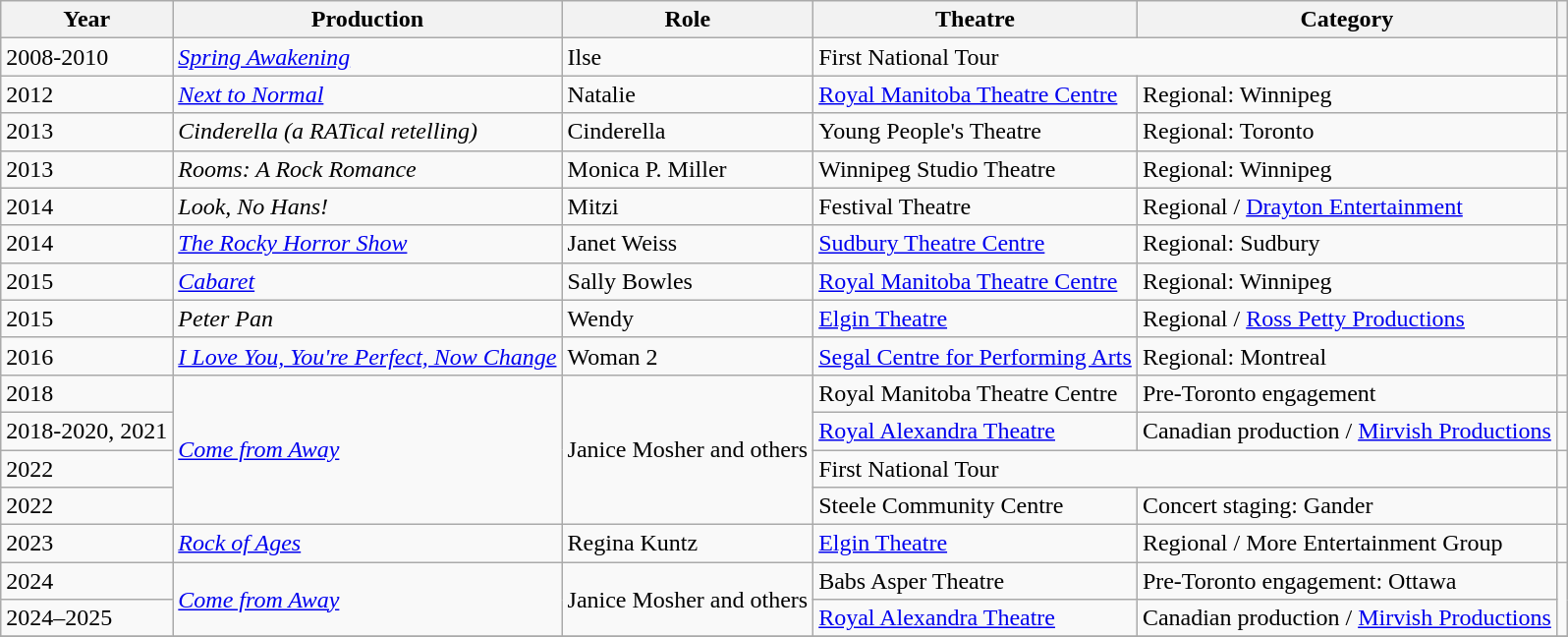<table class="wikitable sortable">
<tr>
<th>Year</th>
<th>Production</th>
<th>Role</th>
<th>Theatre</th>
<th>Category</th>
<th></th>
</tr>
<tr>
<td>2008-2010</td>
<td><em><a href='#'>Spring Awakening</a></em></td>
<td>Ilse</td>
<td colspan="2">First National Tour</td>
<td></td>
</tr>
<tr>
<td>2012</td>
<td><em><a href='#'>Next to Normal</a></em></td>
<td>Natalie</td>
<td><a href='#'>Royal Manitoba Theatre Centre</a></td>
<td>Regional: Winnipeg</td>
<td></td>
</tr>
<tr>
<td>2013</td>
<td><em>Cinderella (a RATical retelling)</em></td>
<td>Cinderella</td>
<td>Young People's Theatre</td>
<td>Regional: Toronto</td>
<td></td>
</tr>
<tr>
<td>2013</td>
<td><em>Rooms: A Rock Romance</em></td>
<td>Monica P. Miller</td>
<td>Winnipeg Studio Theatre</td>
<td>Regional: Winnipeg</td>
<td></td>
</tr>
<tr>
<td>2014</td>
<td><em>Look, No Hans!</em></td>
<td>Mitzi</td>
<td>Festival Theatre</td>
<td>Regional / <a href='#'>Drayton Entertainment</a></td>
<td></td>
</tr>
<tr>
<td>2014</td>
<td data-sort-value="Rocky Horror Show, The"><em><a href='#'>The Rocky Horror Show</a></em></td>
<td>Janet Weiss</td>
<td><a href='#'>Sudbury Theatre Centre</a></td>
<td>Regional: Sudbury</td>
<td></td>
</tr>
<tr>
<td>2015</td>
<td><em><a href='#'>Cabaret</a></em></td>
<td>Sally Bowles</td>
<td><a href='#'>Royal Manitoba Theatre Centre</a></td>
<td>Regional: Winnipeg</td>
<td></td>
</tr>
<tr>
<td>2015</td>
<td><em>Peter Pan</em></td>
<td>Wendy</td>
<td><a href='#'>Elgin Theatre</a></td>
<td>Regional / <a href='#'>Ross Petty Productions</a></td>
<td></td>
</tr>
<tr>
<td>2016</td>
<td><em><a href='#'>I Love You, You're Perfect, Now Change</a></em></td>
<td>Woman 2</td>
<td><a href='#'>Segal Centre for Performing Arts</a></td>
<td>Regional: Montreal</td>
<td></td>
</tr>
<tr>
<td>2018</td>
<td rowspan="4"><em><a href='#'>Come from Away</a></em></td>
<td rowspan="4">Janice Mosher and others</td>
<td>Royal Manitoba Theatre Centre</td>
<td>Pre-Toronto engagement</td>
<td></td>
</tr>
<tr>
<td>2018-2020, 2021</td>
<td><a href='#'>Royal Alexandra Theatre</a></td>
<td>Canadian production / <a href='#'>Mirvish Productions</a></td>
<td></td>
</tr>
<tr>
<td>2022</td>
<td colspan="2">First National Tour</td>
<td></td>
</tr>
<tr>
<td>2022</td>
<td>Steele Community Centre</td>
<td>Concert staging: Gander</td>
<td></td>
</tr>
<tr>
<td>2023</td>
<td><em><a href='#'> Rock of Ages</a></em></td>
<td>Regina Kuntz</td>
<td><a href='#'> Elgin Theatre</a></td>
<td>Regional / More Entertainment Group</td>
<td></td>
</tr>
<tr>
<td>2024</td>
<td rowspan="2"><em><a href='#'>Come from Away</a></em></td>
<td rowspan="2">Janice Mosher and others</td>
<td>Babs Asper Theatre</td>
<td>Pre-Toronto engagement: Ottawa</td>
<td rowspan="2"></td>
</tr>
<tr>
<td>2024–2025</td>
<td><a href='#'>Royal Alexandra Theatre</a></td>
<td>Canadian production / <a href='#'>Mirvish Productions</a></td>
</tr>
<tr>
</tr>
</table>
